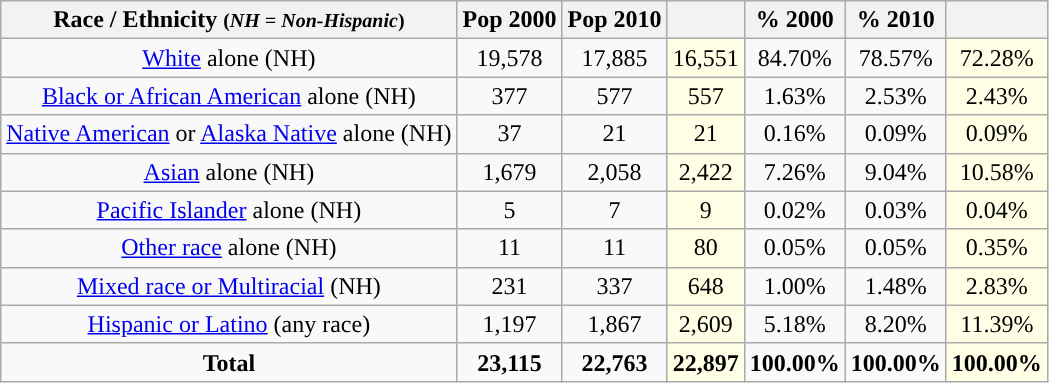<table class="wikitable" style="text-align:center;">
<tr>
<th>Race / Ethnicity <small>(<em>NH = Non-Hispanic</em>)</small></th>
<th>Pop 2000</th>
<th>Pop 2010</th>
<th></th>
<th>% 2000</th>
<th>% 2010</th>
<th></th>
</tr>
<tr>
<td><a href='#'>White</a> alone (NH)</td>
<td>19,578</td>
<td>17,885</td>
<td style='background: #ffffe6;'>16,551</td>
<td>84.70%</td>
<td>78.57%</td>
<td style='background: #ffffe6;'>72.28%</td>
</tr>
<tr>
<td><a href='#'>Black or African American</a> alone (NH)</td>
<td>377</td>
<td>577</td>
<td style='background: #ffffe6;'>557</td>
<td>1.63%</td>
<td>2.53%</td>
<td style='background: #ffffe6;'>2.43%</td>
</tr>
<tr>
<td><a href='#'>Native American</a> or <a href='#'>Alaska Native</a> alone (NH)</td>
<td>37</td>
<td>21</td>
<td style='background: #ffffe6;'>21</td>
<td>0.16%</td>
<td>0.09%</td>
<td style='background: #ffffe6;'>0.09%</td>
</tr>
<tr>
<td><a href='#'>Asian</a> alone (NH)</td>
<td>1,679</td>
<td>2,058</td>
<td style='background: #ffffe6;'>2,422</td>
<td>7.26%</td>
<td>9.04%</td>
<td style='background: #ffffe6;'>10.58%</td>
</tr>
<tr>
<td><a href='#'>Pacific Islander</a> alone (NH)</td>
<td>5</td>
<td>7</td>
<td style='background: #ffffe6;'>9</td>
<td>0.02%</td>
<td>0.03%</td>
<td style='background: #ffffe6;'>0.04%</td>
</tr>
<tr>
<td><a href='#'>Other race</a> alone (NH)</td>
<td>11</td>
<td>11</td>
<td style='background: #ffffe6;'>80</td>
<td>0.05%</td>
<td>0.05%</td>
<td style='background: #ffffe6;'>0.35%</td>
</tr>
<tr>
<td><a href='#'>Mixed race or Multiracial</a> (NH)</td>
<td>231</td>
<td>337</td>
<td style='background: #ffffe6;'>648</td>
<td>1.00%</td>
<td>1.48%</td>
<td style='background: #ffffe6;'>2.83%</td>
</tr>
<tr>
<td><a href='#'>Hispanic or Latino</a> (any race)</td>
<td>1,197</td>
<td>1,867</td>
<td style='background: #ffffe6;'>2,609</td>
<td>5.18%</td>
<td>8.20%</td>
<td style='background: #ffffe6;'>11.39%</td>
</tr>
<tr>
<td><strong>Total</strong></td>
<td><strong>23,115</strong></td>
<td><strong>22,763</strong></td>
<td style='background: #ffffe6;'><strong>22,897</strong></td>
<td><strong>100.00%</strong></td>
<td><strong>100.00%</strong></td>
<td style='background: #ffffe6;'><strong>100.00%</strong></td>
</tr>
</table>
